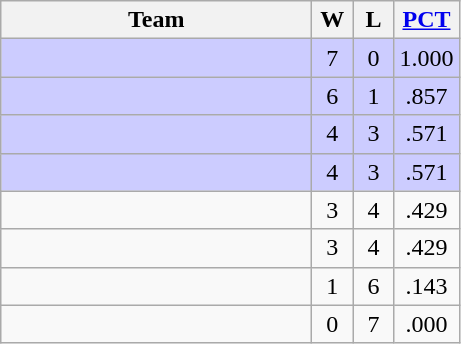<table class="wikitable" style="text-align:center;">
<tr>
<th width=200px>Team</th>
<th width=20px>W</th>
<th width=20px>L</th>
<th width=30px><a href='#'>PCT</a></th>
</tr>
<tr bgcolor="#CCCCFF">
<td align=left></td>
<td>7</td>
<td>0</td>
<td>1.000</td>
</tr>
<tr bgcolor="#CCCCFF">
<td align=left></td>
<td>6</td>
<td>1</td>
<td>.857</td>
</tr>
<tr bgcolor="#CCCCFF">
<td align=left></td>
<td>4</td>
<td>3</td>
<td>.571</td>
</tr>
<tr bgcolor="#CCCCFF">
<td align=left></td>
<td>4</td>
<td>3</td>
<td>.571</td>
</tr>
<tr>
<td align=left></td>
<td>3</td>
<td>4</td>
<td>.429</td>
</tr>
<tr>
<td align=left></td>
<td>3</td>
<td>4</td>
<td>.429</td>
</tr>
<tr>
<td align=left></td>
<td>1</td>
<td>6</td>
<td>.143</td>
</tr>
<tr>
<td align=left></td>
<td>0</td>
<td>7</td>
<td>.000</td>
</tr>
</table>
